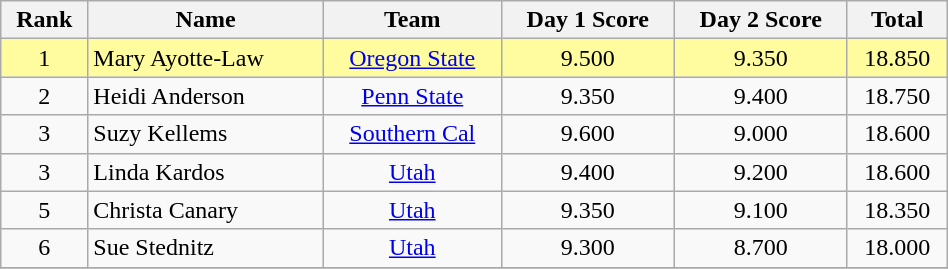<table class="sortable wikitable" style="text-align:center" width=50%>
<tr>
<th>Rank</th>
<th>Name</th>
<th>Team</th>
<th>Day 1 Score</th>
<th>Day 2 Score</th>
<th>Total</th>
</tr>
<tr bgcolor=fffca>
<td>1</td>
<td align="left">Mary Ayotte-Law</td>
<td><a href='#'>Oregon State</a></td>
<td>9.500</td>
<td>9.350</td>
<td>18.850</td>
</tr>
<tr>
<td>2</td>
<td align="left">Heidi Anderson</td>
<td><a href='#'>Penn State</a></td>
<td>9.350</td>
<td>9.400</td>
<td>18.750</td>
</tr>
<tr>
<td>3</td>
<td align="left">Suzy Kellems</td>
<td><a href='#'>Southern Cal</a></td>
<td>9.600</td>
<td>9.000</td>
<td>18.600</td>
</tr>
<tr>
<td>3</td>
<td align="left">Linda Kardos</td>
<td><a href='#'>Utah</a></td>
<td>9.400</td>
<td>9.200</td>
<td>18.600</td>
</tr>
<tr>
<td>5</td>
<td align="left">Christa Canary</td>
<td><a href='#'>Utah</a></td>
<td>9.350</td>
<td>9.100</td>
<td>18.350</td>
</tr>
<tr>
<td>6</td>
<td align="left">Sue Stednitz</td>
<td><a href='#'>Utah</a></td>
<td>9.300</td>
<td>8.700</td>
<td>18.000</td>
</tr>
<tr>
</tr>
</table>
